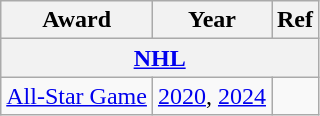<table class="wikitable">
<tr>
<th>Award</th>
<th>Year</th>
<th>Ref</th>
</tr>
<tr>
<th colspan="3"><a href='#'>NHL</a></th>
</tr>
<tr>
<td><a href='#'>All-Star Game</a></td>
<td><a href='#'>2020</a>, <a href='#'>2024</a></td>
<td></td>
</tr>
</table>
